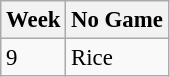<table class="wikitable" style="font-size:95%">
<tr>
<th>Week</th>
<th colspan="10">No Game</th>
</tr>
<tr>
<td>9</td>
<td>Rice</td>
</tr>
</table>
